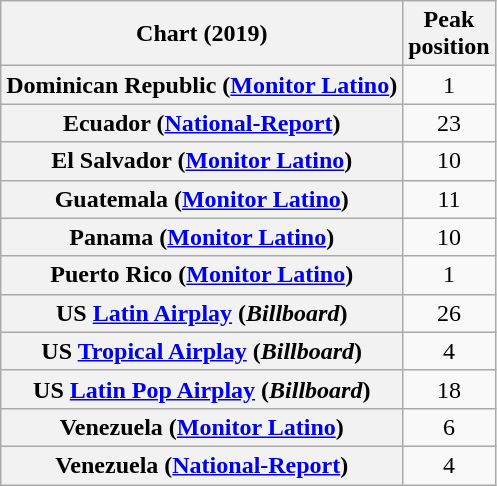<table class="wikitable sortable plainrowheaders">
<tr>
<th>Chart (2019)</th>
<th>Peak<br>position</th>
</tr>
<tr>
<th scope="row">Dominican Republic (<a href='#'>Monitor Latino</a>)</th>
<td align="center">1</td>
</tr>
<tr>
<th scope="row">Ecuador (<a href='#'>National-Report</a>)</th>
<td align="center">23</td>
</tr>
<tr>
<th scope="row">El Salvador (<a href='#'>Monitor Latino</a>)</th>
<td align="center">10</td>
</tr>
<tr>
<th scope="row">Guatemala (<a href='#'>Monitor Latino</a>)</th>
<td align="center">11</td>
</tr>
<tr>
<th scope="row">Panama (<a href='#'>Monitor Latino</a>)</th>
<td align="center">10</td>
</tr>
<tr>
<th scope="row">Puerto Rico (<a href='#'>Monitor Latino</a>)</th>
<td align="center">1</td>
</tr>
<tr>
<th scope="row">US <a href='#'>Latin Airplay</a> (<em>Billboard</em>)</th>
<td align="center">26</td>
</tr>
<tr>
<th scope="row">US <a href='#'>Tropical Airplay</a> (<em>Billboard</em>)</th>
<td align="center">4</td>
</tr>
<tr>
<th scope="row">US <a href='#'>Latin Pop Airplay</a> (<em>Billboard</em>)</th>
<td align="center">18</td>
</tr>
<tr>
<th scope="row">Venezuela (<a href='#'>Monitor Latino</a>)</th>
<td align="center">6</td>
</tr>
<tr>
<th scope="row">Venezuela (<a href='#'>National-Report</a>)</th>
<td align="center">4</td>
</tr>
</table>
